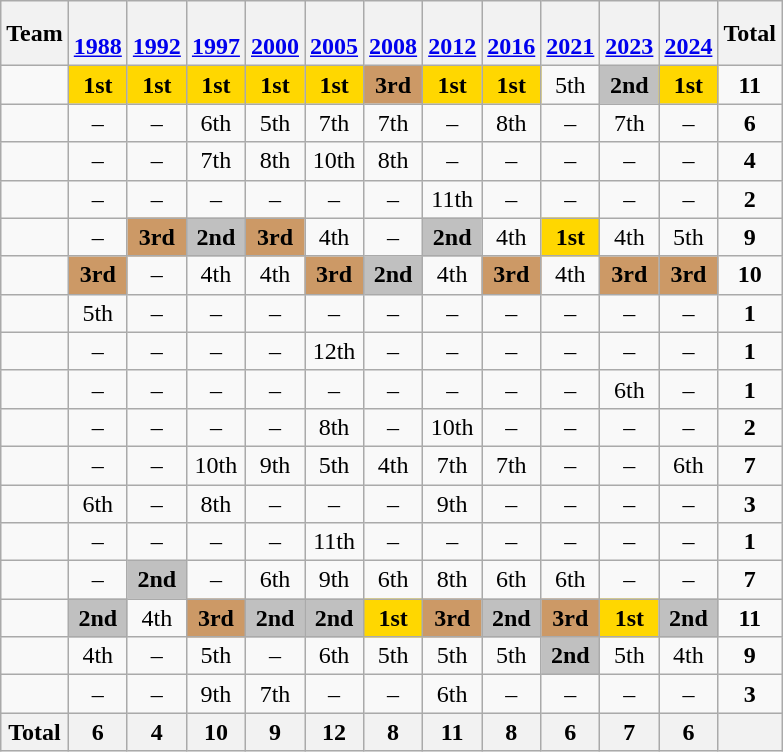<table class="wikitable" style="text-align:center">
<tr>
<th>Team</th>
<th><br><a href='#'>1988</a></th>
<th><br><a href='#'>1992</a></th>
<th><br><a href='#'>1997</a></th>
<th><br><a href='#'>2000</a></th>
<th><br><a href='#'>2005</a></th>
<th><br><a href='#'>2008</a></th>
<th><br><a href='#'>2012</a></th>
<th><br><a href='#'>2016</a></th>
<th><br><a href='#'>2021</a></th>
<th><br><a href='#'>2023</a></th>
<th><br><a href='#'>2024</a></th>
<th>Total</th>
</tr>
<tr>
<td align=left></td>
<td bgcolor=gold><strong>1st</strong></td>
<td bgcolor=gold><strong>1st</strong></td>
<td bgcolor=gold><strong>1st</strong></td>
<td bgcolor=gold><strong>1st</strong></td>
<td bgcolor=gold><strong>1st</strong></td>
<td bgcolor=#cc9966><strong>3rd</strong></td>
<td bgcolor=gold><strong>1st</strong></td>
<td bgcolor=gold><strong>1st</strong></td>
<td>5th</td>
<td bgcolor=silver><strong>2nd</strong></td>
<td bgcolor=gold><strong>1st</strong></td>
<td><strong>11</strong></td>
</tr>
<tr>
<td align=left></td>
<td>–</td>
<td>–</td>
<td>6th</td>
<td>5th</td>
<td>7th</td>
<td>7th</td>
<td>–</td>
<td>8th</td>
<td>–</td>
<td>7th</td>
<td>–</td>
<td><strong>6</strong></td>
</tr>
<tr>
<td align=left></td>
<td>–</td>
<td>–</td>
<td>7th</td>
<td>8th</td>
<td>10th</td>
<td>8th</td>
<td>–</td>
<td>–</td>
<td>–</td>
<td>–</td>
<td>–</td>
<td><strong>4</strong></td>
</tr>
<tr>
<td align=left></td>
<td>–</td>
<td>–</td>
<td>–</td>
<td>–</td>
<td>–</td>
<td>–</td>
<td>11th</td>
<td>–</td>
<td>–</td>
<td>–</td>
<td>–</td>
<td><strong>2</strong></td>
</tr>
<tr>
<td align=left></td>
<td>–</td>
<td bgcolor=#cc9966><strong>3rd</strong></td>
<td bgcolor=silver><strong>2nd</strong></td>
<td bgcolor=#cc9966><strong>3rd</strong></td>
<td>4th</td>
<td>–</td>
<td bgcolor=silver><strong>2nd</strong></td>
<td>4th</td>
<td bgcolor=gold><strong>1st</strong></td>
<td>4th</td>
<td>5th</td>
<td><strong>9</strong></td>
</tr>
<tr>
<td align=left></td>
<td bgcolor=#cc9966><strong>3rd</strong></td>
<td>–</td>
<td>4th</td>
<td>4th</td>
<td bgcolor=#cc9966><strong>3rd</strong></td>
<td bgcolor=silver><strong>2nd</strong></td>
<td>4th</td>
<td bgcolor=#cc9966><strong>3rd</strong></td>
<td>4th</td>
<td bgcolor=#cc9966><strong>3rd</strong></td>
<td bgcolor=#cc9966><strong>3rd</strong></td>
<td><strong>10</strong></td>
</tr>
<tr>
<td align=left></td>
<td>5th</td>
<td>–</td>
<td>–</td>
<td>–</td>
<td>–</td>
<td>–</td>
<td>–</td>
<td>–</td>
<td>–</td>
<td>–</td>
<td>–</td>
<td><strong>1</strong></td>
</tr>
<tr>
<td align=left></td>
<td>–</td>
<td>–</td>
<td>–</td>
<td>–</td>
<td>12th</td>
<td>–</td>
<td>–</td>
<td>–</td>
<td>–</td>
<td>–</td>
<td>–</td>
<td><strong>1</strong></td>
</tr>
<tr>
<td align=left></td>
<td>–</td>
<td>–</td>
<td>–</td>
<td>–</td>
<td>–</td>
<td>–</td>
<td>–</td>
<td>–</td>
<td>–</td>
<td>6th</td>
<td>–</td>
<td><strong>1</strong></td>
</tr>
<tr>
<td align=left></td>
<td>–</td>
<td>–</td>
<td>–</td>
<td>–</td>
<td>8th</td>
<td>–</td>
<td>10th</td>
<td>–</td>
<td>–</td>
<td>–</td>
<td>–</td>
<td><strong>2</strong></td>
</tr>
<tr>
<td align=left></td>
<td>–</td>
<td>–</td>
<td>10th</td>
<td>9th</td>
<td>5th</td>
<td>4th</td>
<td>7th</td>
<td>7th</td>
<td>–</td>
<td>–</td>
<td>6th</td>
<td><strong>7</strong></td>
</tr>
<tr>
<td align=left></td>
<td>6th</td>
<td>–</td>
<td>8th</td>
<td>–</td>
<td>–</td>
<td>–</td>
<td>9th</td>
<td>–</td>
<td>–</td>
<td>–</td>
<td>–</td>
<td><strong>3</strong></td>
</tr>
<tr>
<td align=left></td>
<td>–</td>
<td>–</td>
<td>–</td>
<td>–</td>
<td>11th</td>
<td>–</td>
<td>–</td>
<td>–</td>
<td>–</td>
<td>–</td>
<td>–</td>
<td><strong>1</strong></td>
</tr>
<tr>
<td align=left></td>
<td>–</td>
<td bgcolor=silver><strong>2nd</strong></td>
<td>–</td>
<td>6th</td>
<td>9th</td>
<td>6th</td>
<td>8th</td>
<td>6th</td>
<td>6th</td>
<td>–</td>
<td>–</td>
<td><strong>7</strong></td>
</tr>
<tr>
<td align=left></td>
<td bgcolor=silver><strong>2nd</strong></td>
<td>4th</td>
<td bgcolor=#cc9966><strong>3rd</strong></td>
<td bgcolor=silver><strong>2nd</strong></td>
<td bgcolor=silver><strong>2nd</strong></td>
<td bgcolor=gold><strong>1st</strong></td>
<td bgcolor=#cc9966><strong>3rd</strong></td>
<td bgcolor=silver><strong>2nd</strong></td>
<td bgcolor=#cc9966><strong>3rd</strong></td>
<td bgcolor=gold><strong>1st</strong></td>
<td bgcolor=silver><strong>2nd</strong></td>
<td><strong>11</strong></td>
</tr>
<tr>
<td align=left></td>
<td>4th</td>
<td>–</td>
<td>5th</td>
<td>–</td>
<td>6th</td>
<td>5th</td>
<td>5th</td>
<td>5th</td>
<td bgcolor=silver><strong>2nd</strong></td>
<td>5th</td>
<td>4th</td>
<td><strong>9</strong></td>
</tr>
<tr>
<td align=left></td>
<td>–</td>
<td>–</td>
<td>9th</td>
<td>7th</td>
<td>–</td>
<td>–</td>
<td>6th</td>
<td>–</td>
<td>–</td>
<td>–</td>
<td>–</td>
<td><strong>3</strong></td>
</tr>
<tr>
<th>Total</th>
<th>6</th>
<th>4</th>
<th>10</th>
<th>9</th>
<th>12</th>
<th>8</th>
<th>11</th>
<th>8</th>
<th>6</th>
<th>7</th>
<th>6</th>
<th></th>
</tr>
</table>
